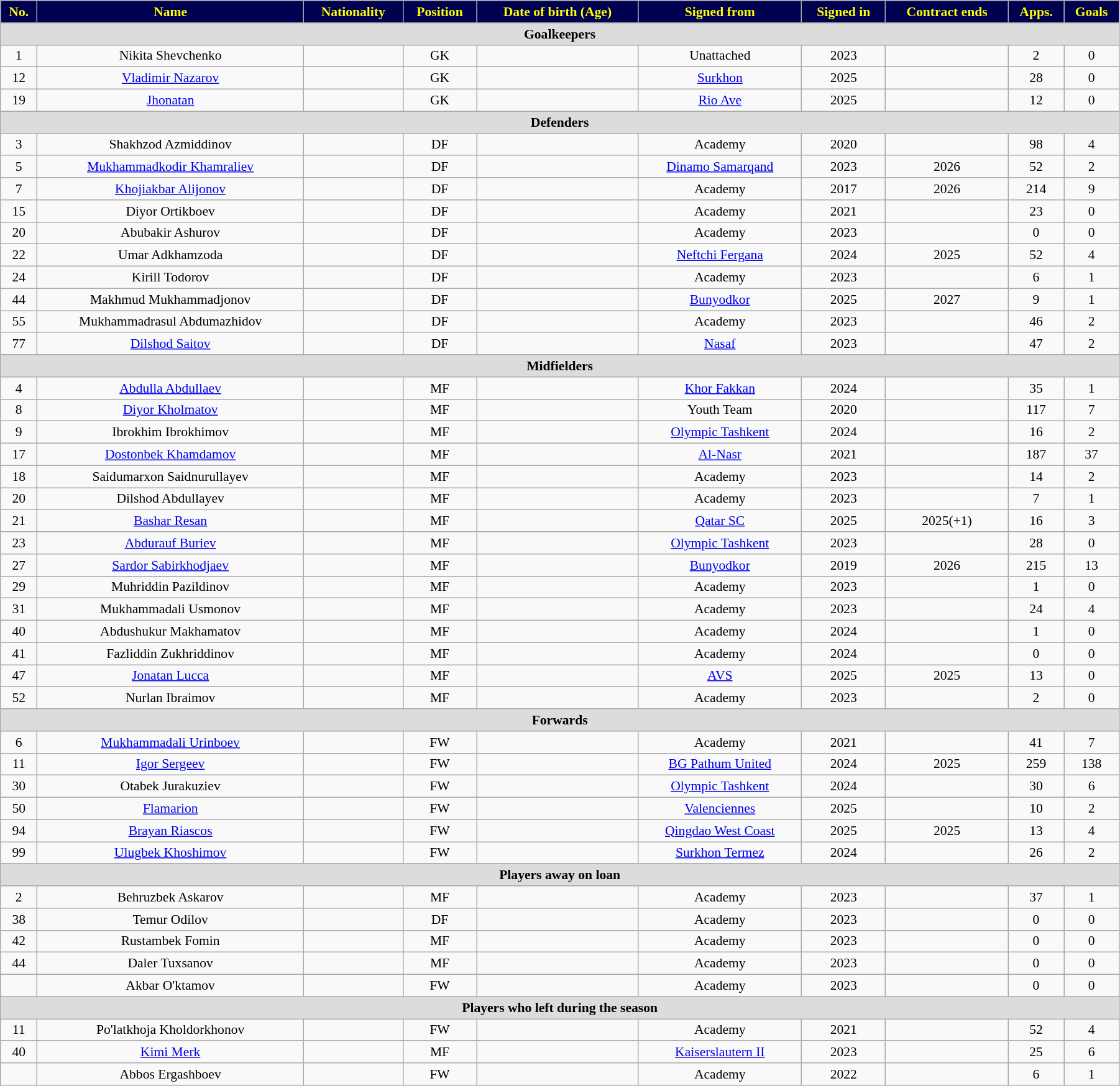<table class="wikitable" style="text-align:center; font-size:90%; width:95%;">
<tr>
<th style="background:#000050; color:yellow; text-align:center;">No.</th>
<th style="background:#000050; color:yellow; text-align:center;">Name</th>
<th style="background:#000050; color:yellow; text-align:center;">Nationality</th>
<th style="background:#000050; color:yellow; text-align:center;">Position</th>
<th style="background:#000050; color:yellow; text-align:center;">Date of birth (Age)</th>
<th style="background:#000050; color:yellow; text-align:center;">Signed from</th>
<th style="background:#000050; color:yellow; text-align:center;">Signed in</th>
<th style="background:#000050; color:yellow; text-align:center;">Contract ends</th>
<th style="background:#000050; color:yellow; text-align:center;">Apps.</th>
<th style="background:#000050; color:yellow; text-align:center;">Goals</th>
</tr>
<tr>
<th colspan="11" style="background:#dcdcdc; text-align:center;">Goalkeepers</th>
</tr>
<tr>
<td>1</td>
<td>Nikita Shevchenko</td>
<td></td>
<td>GK</td>
<td></td>
<td>Unattached</td>
<td>2023</td>
<td></td>
<td>2</td>
<td>0</td>
</tr>
<tr>
<td>12</td>
<td><a href='#'>Vladimir Nazarov</a></td>
<td></td>
<td>GK</td>
<td></td>
<td><a href='#'>Surkhon</a></td>
<td>2025</td>
<td></td>
<td>28</td>
<td>0</td>
</tr>
<tr>
<td>19</td>
<td><a href='#'>Jhonatan</a></td>
<td></td>
<td>GK</td>
<td></td>
<td><a href='#'>Rio Ave</a></td>
<td>2025</td>
<td></td>
<td>12</td>
<td>0</td>
</tr>
<tr>
<th colspan="11" style="background:#dcdcdc; text-align:center;">Defenders</th>
</tr>
<tr>
<td>3</td>
<td>Shakhzod Azmiddinov</td>
<td></td>
<td>DF</td>
<td></td>
<td>Academy</td>
<td>2020</td>
<td></td>
<td>98</td>
<td>4</td>
</tr>
<tr>
<td>5</td>
<td><a href='#'>Mukhammadkodir Khamraliev</a></td>
<td></td>
<td>DF</td>
<td></td>
<td><a href='#'>Dinamo Samarqand</a></td>
<td>2023</td>
<td>2026</td>
<td>52</td>
<td>2</td>
</tr>
<tr>
<td>7</td>
<td><a href='#'>Khojiakbar Alijonov</a></td>
<td></td>
<td>DF</td>
<td></td>
<td>Academy</td>
<td>2017</td>
<td>2026</td>
<td>214</td>
<td>9</td>
</tr>
<tr>
<td>15</td>
<td>Diyor Ortikboev</td>
<td></td>
<td>DF</td>
<td></td>
<td>Academy</td>
<td>2021</td>
<td></td>
<td>23</td>
<td>0</td>
</tr>
<tr>
<td>20</td>
<td>Abubakir Ashurov</td>
<td></td>
<td>DF</td>
<td></td>
<td>Academy</td>
<td>2023</td>
<td></td>
<td>0</td>
<td>0</td>
</tr>
<tr>
<td>22</td>
<td>Umar Adkhamzoda</td>
<td></td>
<td>DF</td>
<td></td>
<td><a href='#'>Neftchi Fergana</a></td>
<td>2024</td>
<td>2025</td>
<td>52</td>
<td>4</td>
</tr>
<tr>
<td>24</td>
<td>Kirill Todorov</td>
<td></td>
<td>DF</td>
<td></td>
<td>Academy</td>
<td>2023</td>
<td></td>
<td>6</td>
<td>1</td>
</tr>
<tr>
<td>44</td>
<td>Makhmud Mukhammadjonov</td>
<td></td>
<td>DF</td>
<td></td>
<td><a href='#'>Bunyodkor</a></td>
<td>2025</td>
<td>2027</td>
<td>9</td>
<td>1</td>
</tr>
<tr>
<td>55</td>
<td>Mukhammadrasul Abdumazhidov</td>
<td></td>
<td>DF</td>
<td></td>
<td>Academy</td>
<td>2023</td>
<td></td>
<td>46</td>
<td>2</td>
</tr>
<tr>
<td>77</td>
<td><a href='#'>Dilshod Saitov</a></td>
<td></td>
<td>DF</td>
<td></td>
<td><a href='#'>Nasaf</a></td>
<td>2023</td>
<td></td>
<td>47</td>
<td>2</td>
</tr>
<tr>
<th colspan="11"  style="background:#dcdcdc; text-align:center;">Midfielders</th>
</tr>
<tr>
<td>4</td>
<td><a href='#'>Abdulla Abdullaev</a></td>
<td></td>
<td>MF</td>
<td></td>
<td><a href='#'>Khor Fakkan</a></td>
<td>2024</td>
<td></td>
<td>35</td>
<td>1</td>
</tr>
<tr>
<td>8</td>
<td><a href='#'>Diyor Kholmatov</a></td>
<td></td>
<td>MF</td>
<td></td>
<td>Youth Team</td>
<td>2020</td>
<td></td>
<td>117</td>
<td>7</td>
</tr>
<tr>
<td>9</td>
<td>Ibrokhim Ibrokhimov</td>
<td></td>
<td>MF</td>
<td></td>
<td><a href='#'>Olympic Tashkent</a></td>
<td>2024</td>
<td></td>
<td>16</td>
<td>2</td>
</tr>
<tr>
<td>17</td>
<td><a href='#'>Dostonbek Khamdamov</a></td>
<td></td>
<td>MF</td>
<td></td>
<td><a href='#'>Al-Nasr</a></td>
<td>2021</td>
<td></td>
<td>187</td>
<td>37</td>
</tr>
<tr>
<td>18</td>
<td>Saidumarxon Saidnurullayev</td>
<td></td>
<td>MF</td>
<td></td>
<td>Academy</td>
<td>2023</td>
<td></td>
<td>14</td>
<td>2</td>
</tr>
<tr>
<td>20</td>
<td>Dilshod Abdullayev</td>
<td></td>
<td>MF</td>
<td></td>
<td>Academy</td>
<td>2023</td>
<td></td>
<td>7</td>
<td>1</td>
</tr>
<tr>
<td>21</td>
<td><a href='#'>Bashar Resan</a></td>
<td></td>
<td>MF</td>
<td></td>
<td><a href='#'>Qatar SC</a></td>
<td>2025</td>
<td>2025(+1)</td>
<td>16</td>
<td>3</td>
</tr>
<tr>
<td>23</td>
<td><a href='#'>Abdurauf Buriev</a></td>
<td></td>
<td>MF</td>
<td></td>
<td><a href='#'>Olympic Tashkent</a></td>
<td>2023</td>
<td></td>
<td>28</td>
<td>0</td>
</tr>
<tr>
<td>27</td>
<td><a href='#'>Sardor Sabirkhodjaev</a></td>
<td></td>
<td>MF</td>
<td></td>
<td><a href='#'>Bunyodkor</a></td>
<td>2019</td>
<td>2026</td>
<td>215</td>
<td>13</td>
</tr>
<tr>
<td>29</td>
<td>Muhriddin Pazildinov</td>
<td></td>
<td>MF</td>
<td></td>
<td>Academy</td>
<td>2023</td>
<td></td>
<td>1</td>
<td>0</td>
</tr>
<tr>
<td>31</td>
<td>Mukhammadali Usmonov</td>
<td></td>
<td>MF</td>
<td></td>
<td>Academy</td>
<td>2023</td>
<td></td>
<td>24</td>
<td>4</td>
</tr>
<tr>
<td>40</td>
<td>Abdushukur Makhamatov</td>
<td></td>
<td>MF</td>
<td></td>
<td>Academy</td>
<td>2024</td>
<td></td>
<td>1</td>
<td>0</td>
</tr>
<tr>
<td>41</td>
<td>Fazliddin Zukhriddinov</td>
<td></td>
<td>MF</td>
<td></td>
<td>Academy</td>
<td>2024</td>
<td></td>
<td>0</td>
<td>0</td>
</tr>
<tr>
<td>47</td>
<td><a href='#'>Jonatan Lucca</a></td>
<td></td>
<td>MF</td>
<td></td>
<td><a href='#'>AVS</a></td>
<td>2025</td>
<td>2025</td>
<td>13</td>
<td>0</td>
</tr>
<tr>
<td>52</td>
<td>Nurlan Ibraimov</td>
<td></td>
<td>MF</td>
<td></td>
<td>Academy</td>
<td>2023</td>
<td></td>
<td>2</td>
<td>0</td>
</tr>
<tr>
<th colspan="11" style="background:#dcdcdc; text-align:center;">Forwards</th>
</tr>
<tr>
<td>6</td>
<td><a href='#'>Mukhammadali Urinboev</a></td>
<td></td>
<td>FW</td>
<td></td>
<td>Academy</td>
<td>2021</td>
<td></td>
<td>41</td>
<td>7</td>
</tr>
<tr>
<td>11</td>
<td><a href='#'>Igor Sergeev</a></td>
<td></td>
<td>FW</td>
<td></td>
<td><a href='#'>BG Pathum United</a></td>
<td>2024</td>
<td>2025</td>
<td>259</td>
<td>138</td>
</tr>
<tr>
<td>30</td>
<td>Otabek Jurakuziev</td>
<td></td>
<td>FW</td>
<td></td>
<td><a href='#'>Olympic Tashkent</a></td>
<td>2024</td>
<td></td>
<td>30</td>
<td>6</td>
</tr>
<tr>
<td>50</td>
<td><a href='#'>Flamarion</a></td>
<td></td>
<td>FW</td>
<td></td>
<td><a href='#'>Valenciennes</a></td>
<td>2025</td>
<td></td>
<td>10</td>
<td>2</td>
</tr>
<tr>
<td>94</td>
<td><a href='#'>Brayan Riascos</a></td>
<td></td>
<td>FW</td>
<td></td>
<td><a href='#'>Qingdao West Coast</a></td>
<td>2025</td>
<td>2025</td>
<td>13</td>
<td>4</td>
</tr>
<tr>
<td>99</td>
<td><a href='#'>Ulugbek Khoshimov</a></td>
<td></td>
<td>FW</td>
<td></td>
<td><a href='#'>Surkhon Termez</a></td>
<td>2024</td>
<td></td>
<td>26</td>
<td>2</td>
</tr>
<tr>
<th colspan="11" style="background:#dcdcdc; text-align:center;">Players away on loan</th>
</tr>
<tr>
<td>2</td>
<td>Behruzbek Askarov</td>
<td></td>
<td>MF</td>
<td></td>
<td>Academy</td>
<td>2023</td>
<td></td>
<td>37</td>
<td>1</td>
</tr>
<tr>
<td>38</td>
<td>Temur Odilov</td>
<td></td>
<td>DF</td>
<td></td>
<td>Academy</td>
<td>2023</td>
<td></td>
<td>0</td>
<td>0</td>
</tr>
<tr>
<td>42</td>
<td>Rustambek Fomin</td>
<td></td>
<td>MF</td>
<td></td>
<td>Academy</td>
<td>2023</td>
<td></td>
<td>0</td>
<td>0</td>
</tr>
<tr>
<td>44</td>
<td>Daler Tuxsanov</td>
<td></td>
<td>MF</td>
<td></td>
<td>Academy</td>
<td>2023</td>
<td></td>
<td>0</td>
<td>0</td>
</tr>
<tr>
<td></td>
<td>Akbar O'ktamov</td>
<td></td>
<td>FW</td>
<td></td>
<td>Academy</td>
<td>2023</td>
<td></td>
<td>0</td>
<td>0</td>
</tr>
<tr>
<th colspan="11" style="background:#dcdcdc; text-align:center;">Players who left during the season</th>
</tr>
<tr>
<td>11</td>
<td>Po'latkhoja Kholdorkhonov</td>
<td></td>
<td>FW</td>
<td></td>
<td>Academy</td>
<td>2021</td>
<td></td>
<td>52</td>
<td>4</td>
</tr>
<tr>
<td>40</td>
<td><a href='#'>Kimi Merk</a></td>
<td></td>
<td>MF</td>
<td></td>
<td><a href='#'>Kaiserslautern II</a></td>
<td>2023</td>
<td></td>
<td>25</td>
<td>6</td>
</tr>
<tr>
<td></td>
<td>Abbos Ergashboev</td>
<td></td>
<td>FW</td>
<td></td>
<td>Academy</td>
<td>2022</td>
<td></td>
<td>6</td>
<td>1</td>
</tr>
</table>
